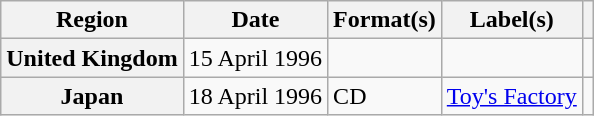<table class="wikitable plainrowheaders">
<tr>
<th scope="col">Region</th>
<th scope="col">Date</th>
<th scope="col">Format(s)</th>
<th scope="col">Label(s)</th>
<th scope="col"></th>
</tr>
<tr>
<th scope="row">United Kingdom</th>
<td>15 April 1996</td>
<td></td>
<td></td>
<td></td>
</tr>
<tr>
<th scope="row">Japan</th>
<td>18 April 1996</td>
<td>CD</td>
<td><a href='#'>Toy's Factory</a></td>
<td></td>
</tr>
</table>
